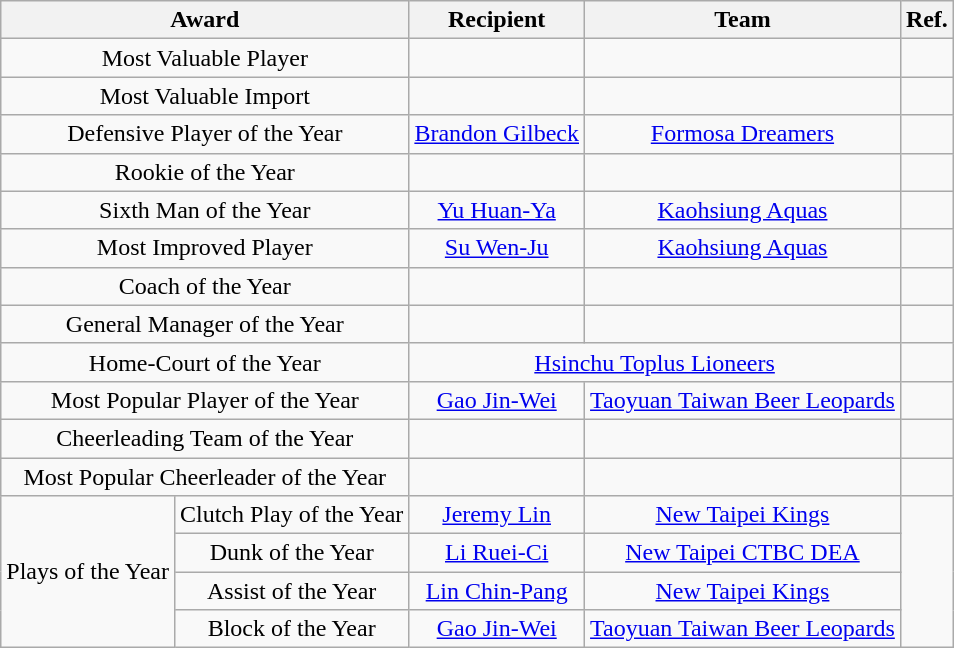<table class="wikitable" style="text-align:center">
<tr>
<th colspan=2>Award</th>
<th>Recipient</th>
<th>Team</th>
<th>Ref.</th>
</tr>
<tr>
<td colspan=2>Most Valuable Player</td>
<td></td>
<td></td>
<td></td>
</tr>
<tr>
<td colspan=2>Most Valuable Import</td>
<td></td>
<td></td>
<td></td>
</tr>
<tr>
<td colspan=2>Defensive Player of the Year</td>
<td><a href='#'>Brandon Gilbeck</a></td>
<td><a href='#'>Formosa Dreamers</a></td>
<td></td>
</tr>
<tr>
<td colspan=2>Rookie of the Year</td>
<td></td>
<td></td>
<td></td>
</tr>
<tr>
<td colspan=2>Sixth Man of the Year</td>
<td><a href='#'>Yu Huan-Ya</a></td>
<td><a href='#'>Kaohsiung Aquas</a></td>
<td></td>
</tr>
<tr>
<td colspan=2>Most Improved Player</td>
<td><a href='#'>Su Wen-Ju</a></td>
<td><a href='#'>Kaohsiung Aquas</a></td>
<td></td>
</tr>
<tr>
<td colspan=2>Coach of the Year</td>
<td></td>
<td></td>
<td></td>
</tr>
<tr>
<td colspan=2>General Manager of the Year</td>
<td></td>
<td></td>
<td></td>
</tr>
<tr>
<td colspan=2>Home-Court of the Year</td>
<td colspan=2><a href='#'>Hsinchu Toplus Lioneers</a></td>
<td></td>
</tr>
<tr>
<td colspan=2>Most Popular Player of the Year</td>
<td><a href='#'>Gao Jin-Wei</a></td>
<td><a href='#'>Taoyuan Taiwan Beer Leopards</a></td>
<td></td>
</tr>
<tr>
<td colspan=2>Cheerleading Team of the Year</td>
<td></td>
<td></td>
<td></td>
</tr>
<tr>
<td colspan=2>Most Popular Cheerleader of the Year</td>
<td></td>
<td></td>
<td></td>
</tr>
<tr>
<td rowspan=4>Plays of the Year</td>
<td>Clutch Play of the Year</td>
<td><a href='#'>Jeremy Lin</a></td>
<td><a href='#'>New Taipei Kings</a></td>
<td rowspan=4></td>
</tr>
<tr>
<td>Dunk of the Year</td>
<td><a href='#'>Li Ruei-Ci</a></td>
<td><a href='#'>New Taipei CTBC DEA</a></td>
</tr>
<tr>
<td>Assist of the Year</td>
<td><a href='#'>Lin Chin-Pang</a></td>
<td><a href='#'>New Taipei Kings</a></td>
</tr>
<tr>
<td>Block of the Year</td>
<td><a href='#'>Gao Jin-Wei</a></td>
<td><a href='#'>Taoyuan Taiwan Beer Leopards</a></td>
</tr>
</table>
